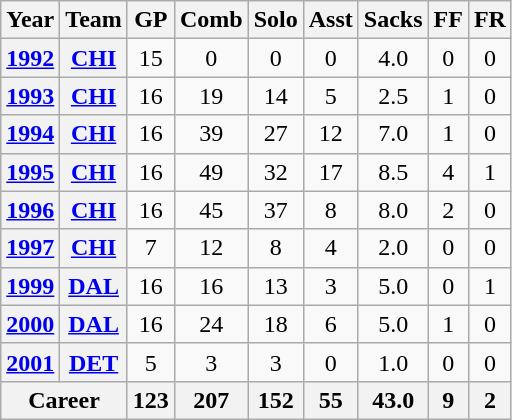<table class="wikitable" style="text-align: center;">
<tr>
<th>Year</th>
<th>Team</th>
<th>GP</th>
<th>Comb</th>
<th>Solo</th>
<th>Asst</th>
<th>Sacks</th>
<th>FF</th>
<th>FR</th>
</tr>
<tr>
<th><a href='#'>1992</a></th>
<th><a href='#'>CHI</a></th>
<td>15</td>
<td>0</td>
<td>0</td>
<td>0</td>
<td>4.0</td>
<td>0</td>
<td>0</td>
</tr>
<tr>
<th><a href='#'>1993</a></th>
<th><a href='#'>CHI</a></th>
<td>16</td>
<td>19</td>
<td>14</td>
<td>5</td>
<td>2.5</td>
<td>1</td>
<td>0</td>
</tr>
<tr>
<th><a href='#'>1994</a></th>
<th><a href='#'>CHI</a></th>
<td>16</td>
<td>39</td>
<td>27</td>
<td>12</td>
<td>7.0</td>
<td>1</td>
<td>0</td>
</tr>
<tr>
<th><a href='#'>1995</a></th>
<th><a href='#'>CHI</a></th>
<td>16</td>
<td>49</td>
<td>32</td>
<td>17</td>
<td>8.5</td>
<td>4</td>
<td>1</td>
</tr>
<tr>
<th><a href='#'>1996</a></th>
<th><a href='#'>CHI</a></th>
<td>16</td>
<td>45</td>
<td>37</td>
<td>8</td>
<td>8.0</td>
<td>2</td>
<td>0</td>
</tr>
<tr>
<th><a href='#'>1997</a></th>
<th><a href='#'>CHI</a></th>
<td>7</td>
<td>12</td>
<td>8</td>
<td>4</td>
<td>2.0</td>
<td>0</td>
<td>0</td>
</tr>
<tr>
<th><a href='#'>1999</a></th>
<th><a href='#'>DAL</a></th>
<td>16</td>
<td>16</td>
<td>13</td>
<td>3</td>
<td>5.0</td>
<td>0</td>
<td>1</td>
</tr>
<tr>
<th><a href='#'>2000</a></th>
<th><a href='#'>DAL</a></th>
<td>16</td>
<td>24</td>
<td>18</td>
<td>6</td>
<td>5.0</td>
<td>1</td>
<td>0</td>
</tr>
<tr>
<th><a href='#'>2001</a></th>
<th><a href='#'>DET</a></th>
<td>5</td>
<td>3</td>
<td>3</td>
<td>0</td>
<td>1.0</td>
<td>0</td>
<td>0</td>
</tr>
<tr>
<th colspan="2">Career</th>
<th>123</th>
<th>207</th>
<th>152</th>
<th>55</th>
<th>43.0</th>
<th>9</th>
<th>2</th>
</tr>
</table>
